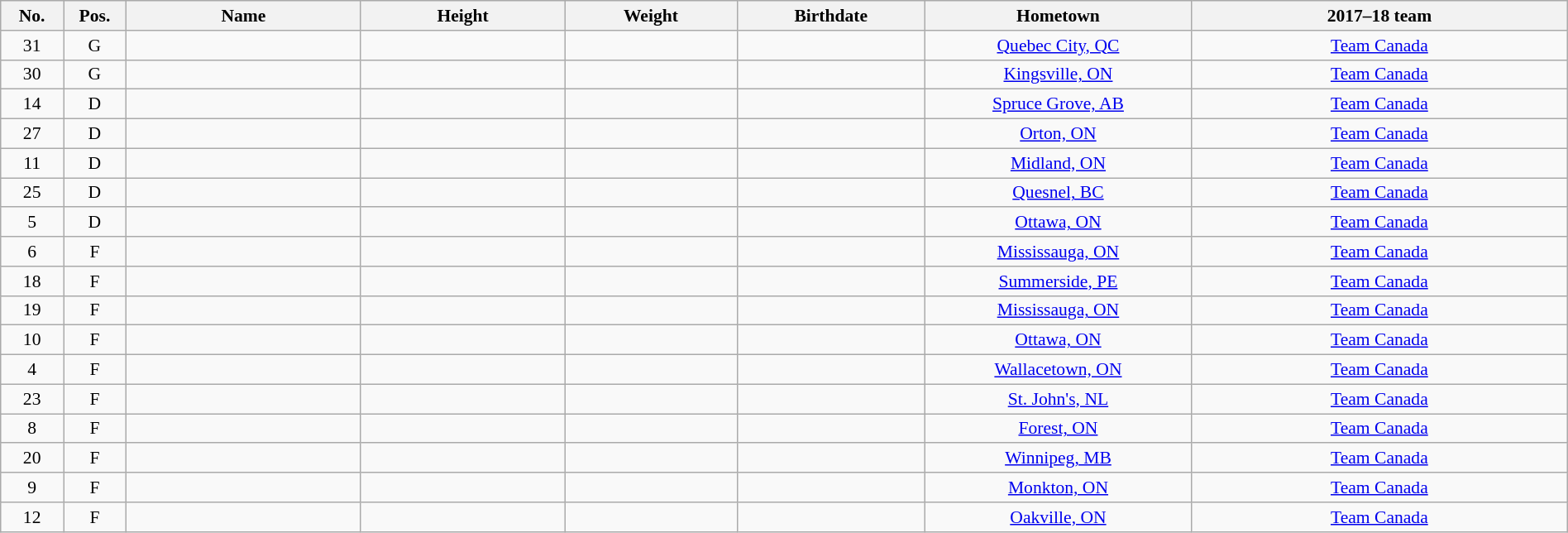<table width="100%" class="wikitable sortable" style="font-size: 90%; text-align: center;">
<tr>
<th style="width:4%;">No.</th>
<th style="width:4%;">Pos.</th>
<th style="width:15%;">Name</th>
<th style="width:13%;">Height</th>
<th style="width:11%;">Weight</th>
<th style="width:12%;">Birthdate</th>
<th style="width:17%;">Hometown</th>
<th style="width:24%;">2017–18 team</th>
</tr>
<tr>
<td>31</td>
<td>G</td>
<td align=left></td>
<td></td>
<td></td>
<td></td>
<td><a href='#'>Quebec City, QC</a></td>
<td><a href='#'>Team Canada</a></td>
</tr>
<tr>
<td>30</td>
<td>G</td>
<td align=left></td>
<td></td>
<td></td>
<td></td>
<td><a href='#'>Kingsville, ON</a></td>
<td><a href='#'>Team Canada</a></td>
</tr>
<tr>
<td>14</td>
<td>D</td>
<td align=left></td>
<td></td>
<td></td>
<td></td>
<td><a href='#'>Spruce Grove, AB</a></td>
<td><a href='#'>Team Canada</a></td>
</tr>
<tr>
<td>27</td>
<td>D</td>
<td align=left></td>
<td></td>
<td></td>
<td></td>
<td><a href='#'>Orton, ON</a></td>
<td><a href='#'>Team Canada</a></td>
</tr>
<tr>
<td>11</td>
<td>D</td>
<td align=left></td>
<td></td>
<td></td>
<td></td>
<td><a href='#'>Midland, ON</a></td>
<td><a href='#'>Team Canada</a></td>
</tr>
<tr>
<td>25</td>
<td>D</td>
<td align=left></td>
<td></td>
<td></td>
<td></td>
<td><a href='#'>Quesnel, BC</a></td>
<td><a href='#'>Team Canada</a></td>
</tr>
<tr>
<td>5</td>
<td>D</td>
<td align=left></td>
<td></td>
<td></td>
<td></td>
<td><a href='#'>Ottawa, ON</a></td>
<td><a href='#'>Team Canada</a></td>
</tr>
<tr>
<td>6</td>
<td>F</td>
<td align=left></td>
<td></td>
<td></td>
<td></td>
<td><a href='#'>Mississauga, ON</a></td>
<td><a href='#'>Team Canada</a></td>
</tr>
<tr>
<td>18</td>
<td>F</td>
<td align=left></td>
<td></td>
<td></td>
<td></td>
<td><a href='#'>Summerside, PE</a></td>
<td><a href='#'>Team Canada</a></td>
</tr>
<tr>
<td>19</td>
<td>F</td>
<td align=left></td>
<td></td>
<td></td>
<td></td>
<td><a href='#'>Mississauga, ON</a></td>
<td><a href='#'>Team Canada</a></td>
</tr>
<tr>
<td>10</td>
<td>F</td>
<td align=left></td>
<td></td>
<td></td>
<td></td>
<td><a href='#'>Ottawa, ON</a></td>
<td><a href='#'>Team Canada</a></td>
</tr>
<tr>
<td>4</td>
<td>F</td>
<td align=left></td>
<td></td>
<td></td>
<td></td>
<td><a href='#'>Wallacetown, ON</a></td>
<td><a href='#'>Team Canada</a></td>
</tr>
<tr>
<td>23</td>
<td>F</td>
<td align=left></td>
<td></td>
<td></td>
<td></td>
<td><a href='#'>St. John's, NL</a></td>
<td><a href='#'>Team Canada</a></td>
</tr>
<tr>
<td>8</td>
<td>F</td>
<td align=left></td>
<td></td>
<td></td>
<td></td>
<td><a href='#'>Forest, ON</a></td>
<td><a href='#'>Team Canada</a></td>
</tr>
<tr>
<td>20</td>
<td>F</td>
<td align=left></td>
<td></td>
<td></td>
<td></td>
<td><a href='#'>Winnipeg, MB</a></td>
<td><a href='#'>Team Canada</a></td>
</tr>
<tr>
<td>9</td>
<td>F</td>
<td align=left></td>
<td></td>
<td></td>
<td></td>
<td><a href='#'>Monkton, ON</a></td>
<td><a href='#'>Team Canada</a></td>
</tr>
<tr>
<td>12</td>
<td>F</td>
<td align=left></td>
<td></td>
<td></td>
<td></td>
<td><a href='#'>Oakville, ON</a></td>
<td><a href='#'>Team Canada</a></td>
</tr>
</table>
